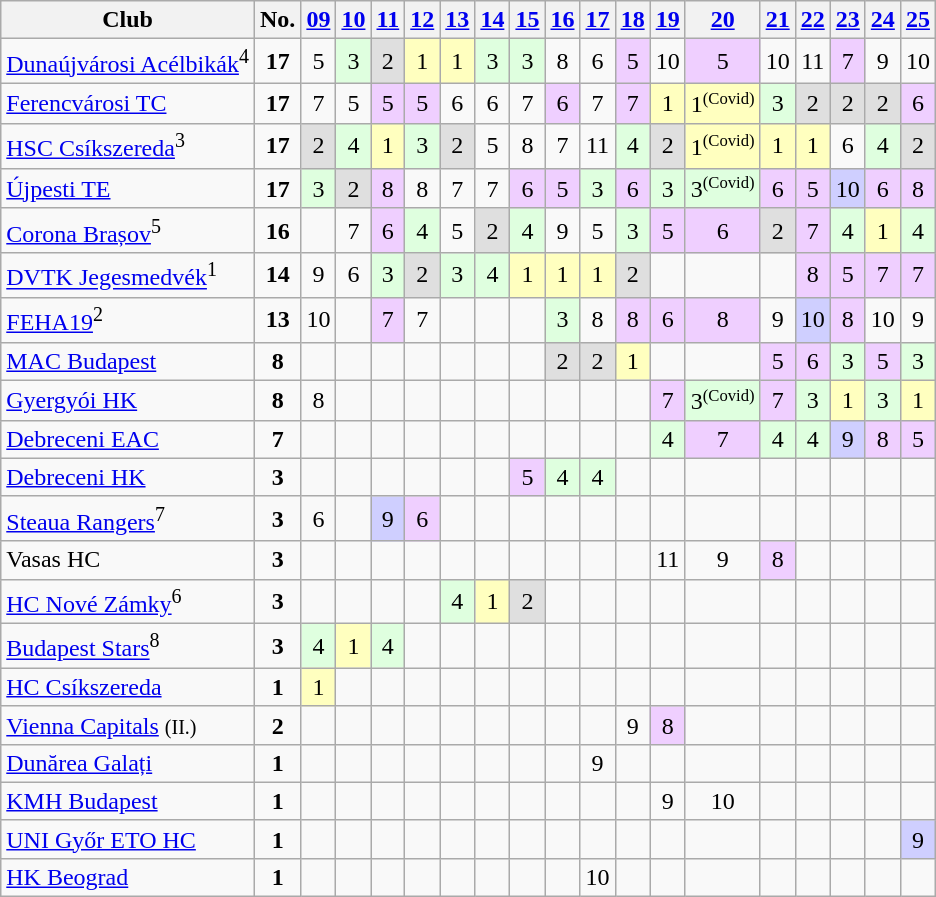<table class="wikitable">
<tr>
<th>Club</th>
<th>No.</th>
<th><a href='#'>09</a></th>
<th><a href='#'>10</a></th>
<th><a href='#'>11</a></th>
<th><a href='#'>12</a></th>
<th><a href='#'>13</a></th>
<th><a href='#'>14</a></th>
<th><a href='#'>15</a></th>
<th><a href='#'>16</a></th>
<th><a href='#'>17</a></th>
<th><a href='#'>18</a></th>
<th><a href='#'>19</a></th>
<th><a href='#'>20</a></th>
<th><a href='#'>21</a></th>
<th><a href='#'>22</a></th>
<th><a href='#'>23</a></th>
<th><a href='#'>24</a></th>
<th><a href='#'>25</a></th>
</tr>
<tr align="center">
<td align="left"><a href='#'>Dunaújvárosi Acélbikák</a><sup>4</sup></td>
<td><strong>17</strong></td>
<td>5</td>
<td style="background:#dfffdf">3</td>
<td style="background:#dfdfdf">2</td>
<td style="background:#ffffbf">1</td>
<td style="background:#ffffbf">1</td>
<td style="background:#dfffdf">3</td>
<td style="background:#dfffdf">3</td>
<td>8</td>
<td>6</td>
<td style="background:#efcfff">5</td>
<td>10</td>
<td style="background:#efcfff">5</td>
<td>10</td>
<td>11</td>
<td style="background:#efcfff">7</td>
<td>9</td>
<td>10</td>
</tr>
<tr align="center">
<td align="left"><a href='#'>Ferencvárosi TC</a></td>
<td><strong>17</strong></td>
<td>7</td>
<td>5</td>
<td style="background:#efcfff">5</td>
<td style="background:#efcfff">5</td>
<td>6</td>
<td>6</td>
<td>7</td>
<td style="background:#efcfff">6</td>
<td>7</td>
<td style="background:#efcfff">7</td>
<td style="background:#ffffbf">1</td>
<td style="background:#ffffbf">1<small><sup>(Covid)</sup></small></td>
<td style="background:#dfffdf">3</td>
<td style="background:#dfdfdf">2</td>
<td style="background:#dfdfdf">2</td>
<td style="background:#dfdfdf">2</td>
<td style="background:#efcfff">6</td>
</tr>
<tr align="center">
<td align="left"><a href='#'>HSC Csíkszereda</a><sup>3</sup></td>
<td><strong>17</strong></td>
<td style="background:#dfdfdf">2</td>
<td style="background:#dfffdf">4</td>
<td style="background:#ffffbf">1</td>
<td style="background:#dfffdf">3</td>
<td style="background:#dfdfdf">2</td>
<td>5</td>
<td>8</td>
<td>7</td>
<td>11</td>
<td style="background:#dfffdf">4</td>
<td style="background:#dfdfdf">2</td>
<td style="background:#ffffbf">1<small><sup>(Covid)</sup></small></td>
<td style="background:#ffffbf">1</td>
<td style="background:#ffffbf">1</td>
<td>6</td>
<td style="background:#dfffdf">4</td>
<td style="background:#dfdfdf">2</td>
</tr>
<tr align="center">
<td align="left"><a href='#'>Újpesti TE</a></td>
<td><strong>17</strong></td>
<td style="background:#dfffdf">3</td>
<td style="background:#dfdfdf">2</td>
<td style="background:#efcfff">8</td>
<td>8</td>
<td>7</td>
<td>7</td>
<td style="background:#efcfff">6</td>
<td style="background:#efcfff">5</td>
<td style="background:#dfffdf">3</td>
<td style="background:#efcfff">6</td>
<td style="background:#dfffdf">3</td>
<td style="background:#dfffdf">3<small><sup>(Covid)</sup></small></td>
<td style="background:#efcfff">6</td>
<td style="background:#efcfff">5</td>
<td style="background:#cfcfff">10</td>
<td style="background:#efcfff">6</td>
<td style="background:#efcfff">8</td>
</tr>
<tr align="center">
<td align="left"><a href='#'>Corona Brașov</a><sup>5</sup></td>
<td><strong>16</strong></td>
<td></td>
<td>7</td>
<td style="background:#efcfff">6</td>
<td style="background:#dfffdf">4</td>
<td>5</td>
<td style="background:#dfdfdf">2</td>
<td style="background:#dfffdf">4</td>
<td>9</td>
<td>5</td>
<td style="background:#dfffdf">3</td>
<td style="background:#efcfff">5</td>
<td style="background:#efcfff">6</td>
<td style="background:#dfdfdf">2</td>
<td style="background:#efcfff">7</td>
<td style="background:#dfffdf">4</td>
<td style="background:#ffffbf">1</td>
<td style="background:#dfffdf">4</td>
</tr>
<tr align="center">
<td align="left"><a href='#'>DVTK Jegesmedvék</a><sup>1</sup></td>
<td><strong>14</strong></td>
<td>9</td>
<td>6</td>
<td style="background:#dfffdf">3</td>
<td style="background:#dfdfdf">2</td>
<td style="background:#dfffdf">3</td>
<td style="background:#dfffdf">4</td>
<td style="background:#ffffbf">1</td>
<td style="background:#ffffbf">1</td>
<td style="background:#ffffbf">1</td>
<td style="background:#dfdfdf">2</td>
<td></td>
<td></td>
<td></td>
<td style="background:#efcfff">8</td>
<td style="background:#efcfff">5</td>
<td style="background:#efcfff">7</td>
<td style="background:#efcfff">7</td>
</tr>
<tr align="center">
<td align="left"><a href='#'>FEHA19</a><sup>2</sup></td>
<td><strong>13</strong></td>
<td>10</td>
<td></td>
<td style="background:#efcfff">7</td>
<td>7</td>
<td></td>
<td></td>
<td></td>
<td style="background:#dfffdf">3</td>
<td>8</td>
<td style="background:#efcfff">8</td>
<td style="background:#efcfff">6</td>
<td style="background:#efcfff">8</td>
<td>9</td>
<td style="background:#cfcfff">10</td>
<td style="background:#efcfff">8</td>
<td>10</td>
<td>9</td>
</tr>
<tr align="center">
<td align="left"><a href='#'>MAC Budapest</a></td>
<td><strong>8</strong></td>
<td></td>
<td></td>
<td></td>
<td></td>
<td></td>
<td></td>
<td></td>
<td style="background:#dfdfdf">2</td>
<td style="background:#dfdfdf">2</td>
<td style="background:#ffffbf">1</td>
<td></td>
<td></td>
<td style="background:#efcfff">5</td>
<td style="background:#efcfff">6</td>
<td style="background:#dfffdf">3</td>
<td style="background:#efcfff">5</td>
<td style="background:#dfffdf">3</td>
</tr>
<tr align="center">
<td align="left"><a href='#'>Gyergyói HK</a></td>
<td><strong>8</strong></td>
<td>8</td>
<td></td>
<td></td>
<td></td>
<td></td>
<td></td>
<td></td>
<td></td>
<td></td>
<td></td>
<td style="background:#efcfff">7</td>
<td style="background:#dfffdf">3<small><sup>(Covid)</sup></small></td>
<td style="background:#efcfff">7</td>
<td style="background:#dfffdf">3</td>
<td style="background:#ffffbf">1</td>
<td style="background:#dfffdf">3</td>
<td style="background:#ffffbf">1</td>
</tr>
<tr align="center">
<td align="left"><a href='#'>Debreceni EAC</a></td>
<td><strong>7</strong></td>
<td></td>
<td></td>
<td></td>
<td></td>
<td></td>
<td></td>
<td></td>
<td></td>
<td></td>
<td></td>
<td style="background:#dfffdf">4</td>
<td style="background:#efcfff">7</td>
<td style="background:#dfffdf">4</td>
<td style="background:#dfffdf">4</td>
<td style="background:#cfcfff">9</td>
<td style="background:#efcfff">8</td>
<td style="background:#efcfff">5</td>
</tr>
<tr align="center">
<td align="left"><a href='#'>Debreceni HK</a></td>
<td><strong>3</strong></td>
<td></td>
<td></td>
<td></td>
<td></td>
<td></td>
<td></td>
<td style="background:#efcfff">5</td>
<td style="background:#dfffdf">4</td>
<td style="background:#dfffdf">4</td>
<td></td>
<td></td>
<td></td>
<td></td>
<td></td>
<td></td>
<td></td>
<td></td>
</tr>
<tr align="center">
<td align="left"><a href='#'>Steaua Rangers</a><sup>7</sup></td>
<td><strong>3</strong></td>
<td>6</td>
<td></td>
<td style="background:#cfcfff">9</td>
<td style="background:#efcfff">6</td>
<td></td>
<td></td>
<td></td>
<td></td>
<td></td>
<td></td>
<td></td>
<td></td>
<td></td>
<td></td>
<td></td>
<td></td>
<td></td>
</tr>
<tr align="center">
<td align="left">Vasas HC</td>
<td><strong>3</strong></td>
<td></td>
<td></td>
<td></td>
<td></td>
<td></td>
<td></td>
<td></td>
<td></td>
<td></td>
<td></td>
<td>11</td>
<td>9</td>
<td style="background:#efcfff">8</td>
<td></td>
<td></td>
<td></td>
<td></td>
</tr>
<tr align="center">
<td align="left"><a href='#'>HC Nové Zámky</a><sup>6</sup></td>
<td><strong>3</strong></td>
<td></td>
<td></td>
<td></td>
<td></td>
<td style="background:#dfffdf">4</td>
<td style="background:#ffffbf">1</td>
<td style="background:#dfdfdf">2</td>
<td></td>
<td></td>
<td></td>
<td></td>
<td></td>
<td></td>
<td></td>
<td></td>
<td></td>
<td></td>
</tr>
<tr align="center">
<td align="left"><a href='#'>Budapest Stars</a><sup>8</sup></td>
<td><strong>3</strong></td>
<td style="background:#dfffdf">4</td>
<td style="background:#ffffbf">1</td>
<td style="background:#dfffdf">4</td>
<td></td>
<td></td>
<td></td>
<td></td>
<td></td>
<td></td>
<td></td>
<td></td>
<td></td>
<td></td>
<td></td>
<td></td>
<td></td>
<td></td>
</tr>
<tr align="center">
<td align="left"><a href='#'>HC Csíkszereda</a></td>
<td><strong>1</strong></td>
<td style="background:#ffffbf">1</td>
<td></td>
<td></td>
<td></td>
<td></td>
<td></td>
<td></td>
<td></td>
<td></td>
<td></td>
<td></td>
<td></td>
<td></td>
<td></td>
<td></td>
<td></td>
<td></td>
</tr>
<tr align="center">
<td align="left"><a href='#'>Vienna Capitals</a> <small>(II.)</small></td>
<td><strong>2</strong></td>
<td></td>
<td></td>
<td></td>
<td></td>
<td></td>
<td></td>
<td></td>
<td></td>
<td></td>
<td>9</td>
<td style="background:#efcfff">8</td>
<td></td>
<td></td>
<td></td>
<td></td>
<td></td>
<td></td>
</tr>
<tr align="center">
<td align="left"><a href='#'>Dunărea Galați</a></td>
<td><strong>1</strong></td>
<td></td>
<td></td>
<td></td>
<td></td>
<td></td>
<td></td>
<td></td>
<td></td>
<td>9</td>
<td></td>
<td></td>
<td></td>
<td></td>
<td></td>
<td></td>
<td></td>
<td></td>
</tr>
<tr align="center">
<td align="left"><a href='#'>KMH Budapest</a></td>
<td><strong>1</strong></td>
<td></td>
<td></td>
<td></td>
<td></td>
<td></td>
<td></td>
<td></td>
<td></td>
<td></td>
<td></td>
<td>9</td>
<td>10</td>
<td></td>
<td></td>
<td></td>
<td></td>
<td></td>
</tr>
<tr align="center">
<td align="left"><a href='#'>UNI Győr ETO HC</a></td>
<td><strong>1</strong></td>
<td></td>
<td></td>
<td></td>
<td></td>
<td></td>
<td></td>
<td></td>
<td></td>
<td></td>
<td></td>
<td></td>
<td></td>
<td></td>
<td></td>
<td></td>
<td></td>
<td style="background:#cfcfff">9</td>
</tr>
<tr align="center">
<td align="left"><a href='#'>HK Beograd</a></td>
<td><strong>1</strong></td>
<td></td>
<td></td>
<td></td>
<td></td>
<td></td>
<td></td>
<td></td>
<td></td>
<td>10</td>
<td></td>
<td></td>
<td></td>
<td></td>
<td></td>
<td></td>
<td></td>
<td></td>
</tr>
</table>
